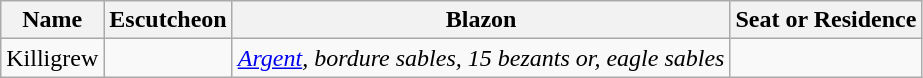<table class="wikitable">
<tr>
<th>Name</th>
<th>Escutcheon</th>
<th>Blazon</th>
<th>Seat or Residence</th>
</tr>
<tr>
<td>Killigrew</td>
<td></td>
<td><em><a href='#'>Argent</a>, bordure sables, 15 bezants or, eagle sables</em></td>
<td></td>
</tr>
</table>
